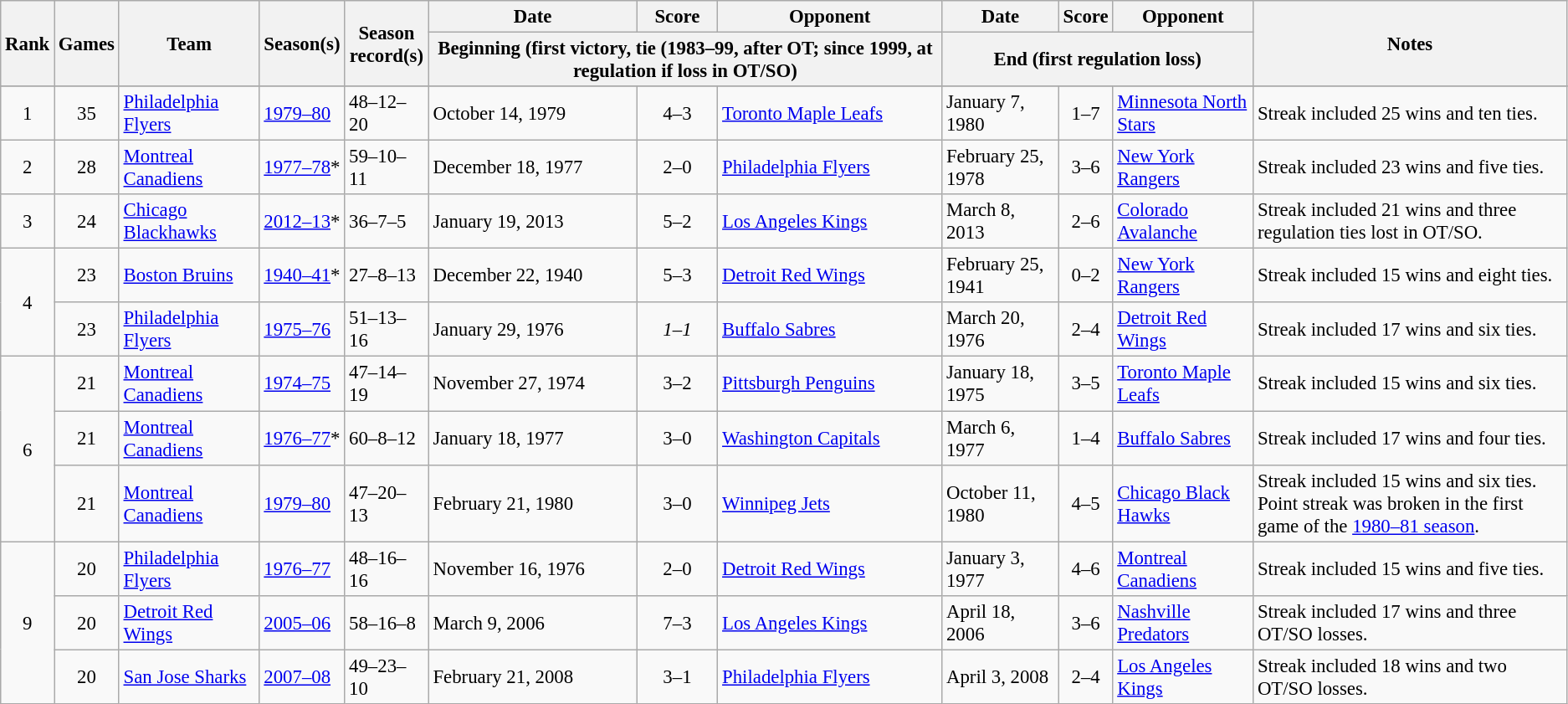<table class="wikitable sortable" style="font-size:95%">
<tr>
<th rowspan="2">Rank</th>
<th rowspan="2">Games</th>
<th rowspan="2">Team</th>
<th rowspan="2">Season(s)</th>
<th rowspan="2">Season<br>record(s)</th>
<th>Date</th>
<th class="unsortable">Score</th>
<th>Opponent</th>
<th>Date</th>
<th class="unsortable">Score</th>
<th>Opponent</th>
<th rowspan="2" class="unsortable">Notes</th>
</tr>
<tr class="unsortable">
<th colspan="3">Beginning (first victory, tie (1983–99, after OT;  since 1999, at regulation if loss in OT/SO)</th>
<th colspan="3">End (first regulation loss)</th>
</tr>
<tr>
</tr>
<tr>
<td align="center">1</td>
<td align="center">35</td>
<td><a href='#'>Philadelphia Flyers</a></td>
<td><a href='#'>1979–80</a></td>
<td>48–12–20</td>
<td>October 14, 1979</td>
<td align="center">4–3</td>
<td><a href='#'>Toronto Maple Leafs</a></td>
<td>January 7, 1980</td>
<td align="center">1–7</td>
<td><a href='#'>Minnesota North Stars</a></td>
<td>Streak included 25 wins and ten ties.</td>
</tr>
<tr>
<td align="center">2</td>
<td align="center">28</td>
<td><a href='#'>Montreal Canadiens</a></td>
<td><a href='#'>1977–78</a>*</td>
<td>59–10–11</td>
<td>December 18, 1977</td>
<td align="center">2–0</td>
<td><a href='#'>Philadelphia Flyers</a></td>
<td>February 25, 1978</td>
<td align="center">3–6</td>
<td><a href='#'>New York Rangers</a></td>
<td>Streak included 23 wins and five ties.</td>
</tr>
<tr>
<td align="center">3</td>
<td align="center">24</td>
<td><a href='#'>Chicago Blackhawks</a></td>
<td><a href='#'>2012–13</a>*</td>
<td>36–7–5</td>
<td>January 19, 2013</td>
<td align="center">5–2</td>
<td><a href='#'>Los Angeles Kings</a></td>
<td>March 8, 2013</td>
<td align="center">2–6</td>
<td><a href='#'>Colorado Avalanche</a></td>
<td>Streak included 21 wins and three regulation ties lost in OT/SO.</td>
</tr>
<tr>
<td rowspan="2" align="center">4 </td>
<td align="center">23</td>
<td><a href='#'>Boston Bruins</a></td>
<td><a href='#'>1940–41</a>*</td>
<td>27–8–13</td>
<td>December 22, 1940</td>
<td align="center">5–3</td>
<td><a href='#'>Detroit Red Wings</a></td>
<td>February 25, 1941</td>
<td align="center">0–2</td>
<td><a href='#'>New York Rangers</a></td>
<td>Streak included 15 wins and eight ties.</td>
</tr>
<tr>
<td align="center">23</td>
<td><a href='#'>Philadelphia Flyers</a></td>
<td><a href='#'>1975–76</a></td>
<td>51–13–16</td>
<td>January 29, 1976</td>
<td align="center"><em>1–1</em></td>
<td><a href='#'>Buffalo Sabres</a></td>
<td>March 20, 1976</td>
<td align="center">2–4</td>
<td><a href='#'>Detroit Red Wings</a></td>
<td>Streak included 17 wins and six ties.</td>
</tr>
<tr>
<td rowspan="3" align="center">6 </td>
<td align="center">21</td>
<td><a href='#'>Montreal Canadiens</a></td>
<td><a href='#'>1974–75</a></td>
<td>47–14–19</td>
<td>November 27, 1974</td>
<td align="center">3–2</td>
<td><a href='#'>Pittsburgh Penguins</a></td>
<td>January 18, 1975</td>
<td align="center">3–5</td>
<td><a href='#'>Toronto Maple Leafs</a></td>
<td>Streak included 15 wins and six ties.</td>
</tr>
<tr>
<td align="center">21</td>
<td><a href='#'>Montreal Canadiens</a></td>
<td><a href='#'>1976–77</a>*</td>
<td>60–8–12</td>
<td>January 18, 1977</td>
<td align="center">3–0</td>
<td><a href='#'>Washington Capitals</a></td>
<td>March 6, 1977</td>
<td align="center">1–4</td>
<td><a href='#'>Buffalo Sabres</a></td>
<td>Streak included 17 wins and four ties.</td>
</tr>
<tr>
<td align="center">21</td>
<td><a href='#'>Montreal Canadiens</a></td>
<td><a href='#'>1979–80</a></td>
<td>47–20–13</td>
<td>February 21, 1980</td>
<td align="center">3–0</td>
<td><a href='#'>Winnipeg Jets</a></td>
<td>October 11, 1980</td>
<td align="center">4–5</td>
<td><a href='#'>Chicago Black Hawks</a></td>
<td>Streak included 15 wins and six ties.<br>Point streak was broken in the first game of the <a href='#'>1980–81 season</a>.</td>
</tr>
<tr>
<td rowspan="3" align="center">9 </td>
<td align="center">20</td>
<td><a href='#'>Philadelphia Flyers</a></td>
<td><a href='#'>1976–77</a></td>
<td>48–16–16</td>
<td>November 16, 1976</td>
<td align="center">2–0</td>
<td><a href='#'>Detroit Red Wings</a></td>
<td>January 3, 1977</td>
<td align="center">4–6</td>
<td><a href='#'>Montreal Canadiens</a></td>
<td>Streak included 15 wins and five ties.</td>
</tr>
<tr>
<td align="center">20</td>
<td><a href='#'>Detroit Red Wings</a></td>
<td><a href='#'>2005–06</a></td>
<td>58–16–8</td>
<td>March 9, 2006</td>
<td align="center">7–3</td>
<td><a href='#'>Los Angeles Kings</a></td>
<td>April 18, 2006</td>
<td align="center">3–6</td>
<td><a href='#'>Nashville Predators</a></td>
<td>Streak included 17 wins and three OT/SO losses.</td>
</tr>
<tr>
<td align="center">20</td>
<td><a href='#'>San Jose Sharks</a></td>
<td><a href='#'>2007–08</a></td>
<td>49–23–10</td>
<td>February 21, 2008</td>
<td align="center">3–1</td>
<td><a href='#'>Philadelphia Flyers</a></td>
<td>April 3, 2008</td>
<td align="center">2–4</td>
<td><a href='#'>Los Angeles Kings</a></td>
<td>Streak included 18 wins and two OT/SO losses.</td>
</tr>
</table>
